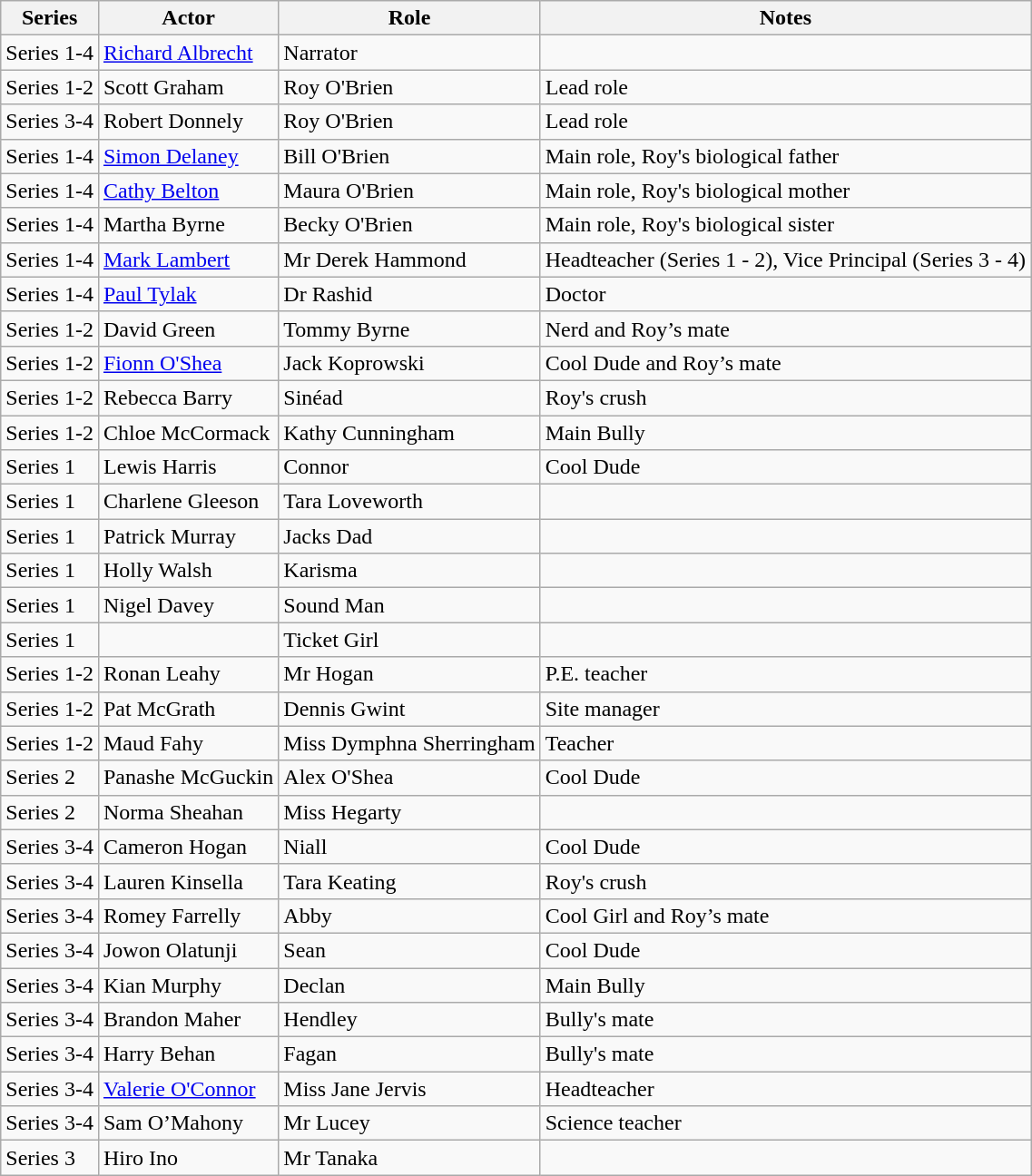<table class="wikitable sortable">
<tr>
<th>Series</th>
<th>Actor</th>
<th>Role</th>
<th>Notes</th>
</tr>
<tr>
<td>Series 1-4</td>
<td><a href='#'>Richard Albrecht</a></td>
<td>Narrator</td>
<td></td>
</tr>
<tr>
<td>Series 1-2</td>
<td>Scott Graham</td>
<td>Roy O'Brien</td>
<td>Lead role</td>
</tr>
<tr>
<td>Series 3-4</td>
<td>Robert Donnely</td>
<td>Roy O'Brien</td>
<td>Lead role</td>
</tr>
<tr>
<td>Series 1-4</td>
<td><a href='#'>Simon Delaney</a></td>
<td>Bill O'Brien</td>
<td>Main role, Roy's biological father</td>
</tr>
<tr>
<td>Series 1-4</td>
<td><a href='#'>Cathy Belton</a></td>
<td>Maura O'Brien</td>
<td>Main role, Roy's biological mother</td>
</tr>
<tr>
<td>Series 1-4</td>
<td>Martha Byrne</td>
<td>Becky O'Brien</td>
<td>Main role, Roy's biological sister</td>
</tr>
<tr>
<td>Series 1-4</td>
<td><a href='#'>Mark Lambert</a></td>
<td>Mr Derek Hammond</td>
<td>Headteacher (Series 1 - 2), Vice Principal (Series 3 - 4)</td>
</tr>
<tr>
<td>Series 1-4</td>
<td><a href='#'>Paul Tylak</a></td>
<td>Dr Rashid</td>
<td>Doctor</td>
</tr>
<tr>
<td>Series 1-2</td>
<td>David Green</td>
<td>Tommy Byrne</td>
<td>Nerd and Roy’s mate</td>
</tr>
<tr>
<td>Series 1-2</td>
<td><a href='#'>Fionn O'Shea</a></td>
<td>Jack Koprowski</td>
<td>Cool Dude and Roy’s mate</td>
</tr>
<tr>
<td>Series 1-2</td>
<td>Rebecca Barry</td>
<td>Sinéad</td>
<td>Roy's crush</td>
</tr>
<tr>
<td>Series 1-2</td>
<td>Chloe McCormack</td>
<td>Kathy Cunningham</td>
<td>Main Bully</td>
</tr>
<tr>
<td>Series 1</td>
<td>Lewis Harris</td>
<td>Connor</td>
<td>Cool Dude</td>
</tr>
<tr>
<td>Series 1</td>
<td>Charlene Gleeson</td>
<td>Tara Loveworth</td>
<td></td>
</tr>
<tr>
<td>Series 1</td>
<td>Patrick Murray</td>
<td>Jacks Dad</td>
<td></td>
</tr>
<tr>
<td>Series 1</td>
<td>Holly Walsh</td>
<td>Karisma</td>
<td></td>
</tr>
<tr>
<td>Series 1</td>
<td>Nigel Davey</td>
<td>Sound Man</td>
<td></td>
</tr>
<tr>
<td>Series 1</td>
<td></td>
<td>Ticket Girl</td>
<td></td>
</tr>
<tr>
<td>Series 1-2</td>
<td>Ronan Leahy</td>
<td>Mr Hogan</td>
<td>P.E. teacher</td>
</tr>
<tr>
<td>Series 1-2</td>
<td>Pat McGrath</td>
<td>Dennis Gwint</td>
<td>Site manager</td>
</tr>
<tr>
<td>Series 1-2</td>
<td>Maud Fahy</td>
<td>Miss Dymphna Sherringham</td>
<td>Teacher</td>
</tr>
<tr>
<td>Series 2</td>
<td>Panashe McGuckin</td>
<td>Alex O'Shea</td>
<td>Cool Dude</td>
</tr>
<tr>
<td>Series 2</td>
<td>Norma Sheahan</td>
<td>Miss Hegarty</td>
<td></td>
</tr>
<tr>
<td>Series 3-4</td>
<td>Cameron Hogan</td>
<td>Niall</td>
<td>Cool Dude</td>
</tr>
<tr>
<td>Series 3-4</td>
<td>Lauren Kinsella</td>
<td>Tara Keating</td>
<td>Roy's crush</td>
</tr>
<tr>
<td>Series 3-4</td>
<td>Romey Farrelly</td>
<td>Abby</td>
<td>Cool Girl and Roy’s mate</td>
</tr>
<tr>
<td>Series 3-4</td>
<td>Jowon Olatunji</td>
<td>Sean</td>
<td>Cool Dude</td>
</tr>
<tr>
<td>Series 3-4</td>
<td>Kian Murphy</td>
<td>Declan</td>
<td>Main Bully</td>
</tr>
<tr>
<td>Series 3-4</td>
<td>Brandon Maher</td>
<td>Hendley</td>
<td>Bully's mate</td>
</tr>
<tr>
<td>Series 3-4</td>
<td>Harry Behan</td>
<td>Fagan</td>
<td>Bully's mate</td>
</tr>
<tr>
<td>Series 3-4</td>
<td><a href='#'>Valerie O'Connor</a></td>
<td>Miss Jane Jervis</td>
<td>Headteacher</td>
</tr>
<tr>
<td>Series 3-4</td>
<td>Sam O’Mahony</td>
<td>Mr Lucey</td>
<td>Science teacher</td>
</tr>
<tr>
<td>Series 3</td>
<td>Hiro Ino</td>
<td>Mr Tanaka</td>
<td></td>
</tr>
</table>
